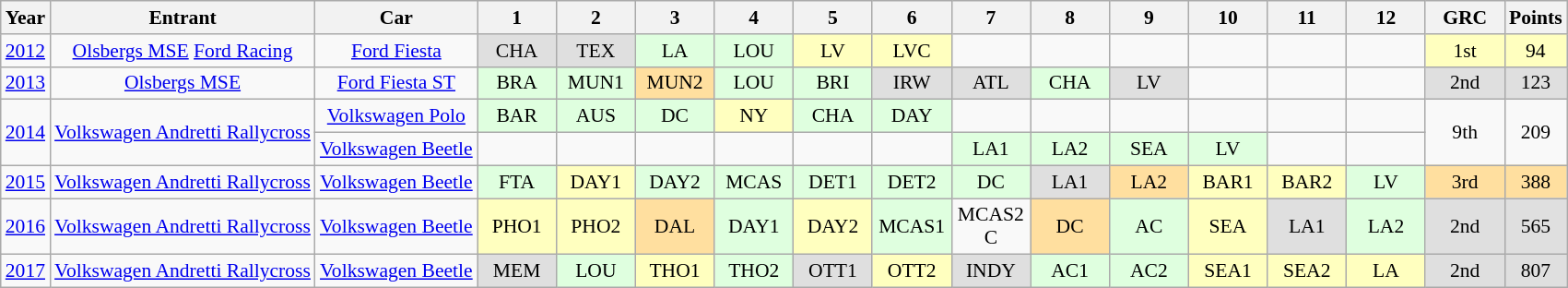<table class="wikitable" style="text-align: center; font-size: 90%;">
<tr>
<th scope="col">Year</th>
<th scope="col">Entrant</th>
<th scope="col">Car</th>
<th style="width: 3.5em;" scope="col">1</th>
<th style="width: 3.5em;" scope="col">2</th>
<th style="width: 3.5em;" scope="col">3</th>
<th style="width: 3.5em;" scope="col">4</th>
<th style="width: 3.5em;" scope="col">5</th>
<th style="width: 3.5em;" scope="col">6</th>
<th style="width: 3.5em;" scope="col">7</th>
<th style="width: 3.5em;" scope="col">8</th>
<th style="width: 3.5em;" scope="col">9</th>
<th style="width: 3.5em;" scope="col">10</th>
<th style="width: 3.5em;" scope="col">11</th>
<th style="width: 3.5em;" scope="col">12</th>
<th style="width: 3.5em;" scope="col">GRC</th>
<th scope="col">Points</th>
</tr>
<tr>
<td><a href='#'>2012</a></td>
<td><a href='#'>Olsbergs MSE</a> <a href='#'>Ford Racing</a></td>
<td><a href='#'>Ford Fiesta</a></td>
<td style="background:#DFDFDF;">CHA<br></td>
<td style="background:#DFDFDF;">TEX<br></td>
<td style="background:#DFFFDF;">LA <br></td>
<td style="background:#DFFFDF;">LOU <br></td>
<td style="background:#FFFFBF;">LV<br></td>
<td style="background:#FFFFBF;">LVC<br></td>
<td></td>
<td></td>
<td></td>
<td></td>
<td></td>
<td></td>
<td style="background:#FFFFBF;">1st</td>
<td style="background:#FFFFBF;">94</td>
</tr>
<tr>
<td><a href='#'>2013</a></td>
<td><a href='#'>Olsbergs MSE</a></td>
<td><a href='#'>Ford Fiesta ST</a></td>
<td style="background:#DFFFDF;">BRA<br></td>
<td style="background:#DFFFDF;">MUN1<br></td>
<td style="background:#FFDF9F;">MUN2<br></td>
<td style="background:#DFFFDF;">LOU<br></td>
<td style="background:#DFFFDF;">BRI<br></td>
<td style="background:#DFDFDF;">IRW<br></td>
<td style="background:#DFDFDF;">ATL<br></td>
<td style="background:#DFFFDF;">CHA<br></td>
<td style="background:#DFDFDF;">LV<br></td>
<td></td>
<td></td>
<td></td>
<td style="background:#DFDFDF;">2nd</td>
<td style="background:#DFDFDF;">123</td>
</tr>
<tr>
<td rowspan="2"><a href='#'>2014</a></td>
<td rowspan="2"><a href='#'>Volkswagen Andretti Rallycross</a></td>
<td><a href='#'>Volkswagen Polo</a></td>
<td style="background:#DFFFDF;">BAR<br></td>
<td style="background:#DFFFDF;">AUS<br></td>
<td style="background:#DFFFDF;">DC<br></td>
<td style="background:#FFFFBF;">NY<br></td>
<td style="background:#DFFFDF;">CHA<br></td>
<td style="background:#DFFFDF;">DAY<br></td>
<td></td>
<td></td>
<td></td>
<td></td>
<td></td>
<td></td>
<td rowspan="2">9th</td>
<td rowspan="2">209</td>
</tr>
<tr>
<td><a href='#'>Volkswagen Beetle</a></td>
<td></td>
<td></td>
<td></td>
<td></td>
<td></td>
<td></td>
<td style="background:#DFFFDF;">LA1<br></td>
<td style="background:#DFFFDF;">LA2<br></td>
<td style="background:#DFFFDF;">SEA<br></td>
<td style="background:#DFFFDF;">LV<br></td>
<td></td>
<td></td>
</tr>
<tr>
<td><a href='#'>2015</a></td>
<td><a href='#'>Volkswagen Andretti Rallycross</a></td>
<td><a href='#'>Volkswagen Beetle</a></td>
<td style="background:#DFFFDF;">FTA<br></td>
<td style="background:#FFFFBF;">DAY1<br></td>
<td style="background:#DFFFDF;">DAY2<br></td>
<td style="background:#DFFFDF;">MCAS<br></td>
<td style="background:#DFFFDF;">DET1<br></td>
<td style="background:#DFFFDF;">DET2<br></td>
<td style="background:#DFFFDF;">DC<br></td>
<td style="background:#DFDFDF;">LA1<br></td>
<td style="background:#FFDF9F;">LA2<br></td>
<td style="background:#FFFFBF;">BAR1<br></td>
<td style="background:#FFFFBF;">BAR2<br></td>
<td style="background:#DFFFDF;">LV<br></td>
<td style="background:#FFDF9F;">3rd</td>
<td style="background:#FFDF9F;">388</td>
</tr>
<tr>
<td><a href='#'>2016</a></td>
<td><a href='#'>Volkswagen Andretti Rallycross</a></td>
<td><a href='#'>Volkswagen Beetle</a></td>
<td style="background:#FFFFBF;">PHO1<br></td>
<td style="background:#FFFFBF;">PHO2<br></td>
<td style="background:#FFDF9F;">DAL<br></td>
<td style="background:#DFFFDF;">DAY1<br></td>
<td style="background:#FFFFBF;">DAY2<br></td>
<td style="background:#DFFFDF;">MCAS1<br></td>
<td>MCAS2<br>C</td>
<td style="background:#FFDF9F;">DC<br></td>
<td style="background:#DFFFDF;">AC<br></td>
<td style="background:#FFFFBF;">SEA<br></td>
<td style="background:#DFDFDF;">LA1<br></td>
<td style="background:#DFFFDF;">LA2<br></td>
<td style="background:#DFDFDF;">2nd</td>
<td style="background:#DFDFDF;">565</td>
</tr>
<tr>
<td><a href='#'>2017</a></td>
<td><a href='#'>Volkswagen Andretti Rallycross</a></td>
<td><a href='#'>Volkswagen Beetle</a></td>
<td style="background:#DFDFDF;">MEM<br></td>
<td style="background:#DFFFDF;">LOU<br></td>
<td style="background:#FFFFBF;">THO1<br></td>
<td style="background:#DFFFDF;">THO2<br></td>
<td style="background:#DFDFDF;">OTT1<br></td>
<td style="background:#FFFFBF;">OTT2<br></td>
<td style="background:#DFDFDF;">INDY<br></td>
<td style="background:#DFFFDF;">AC1<br></td>
<td style="background:#DFFFDF;">AC2<br></td>
<td style="background:#FFFFBF;">SEA1<br></td>
<td style="background:#FFFFBF;">SEA2<br></td>
<td style="background:#FFFFBF;">LA<br></td>
<td style="background:#DFDFDF;">2nd</td>
<td style="background:#DFDFDF;">807</td>
</tr>
</table>
